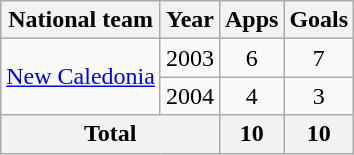<table class="wikitable" style="text-align:center">
<tr>
<th>National team</th>
<th>Year</th>
<th>Apps</th>
<th>Goals</th>
</tr>
<tr>
<td rowspan="2"><a href='#'>New Caledonia</a></td>
<td>2003</td>
<td>6</td>
<td>7</td>
</tr>
<tr>
<td>2004</td>
<td>4</td>
<td>3</td>
</tr>
<tr>
<th colspan=2>Total</th>
<th>10</th>
<th>10</th>
</tr>
</table>
